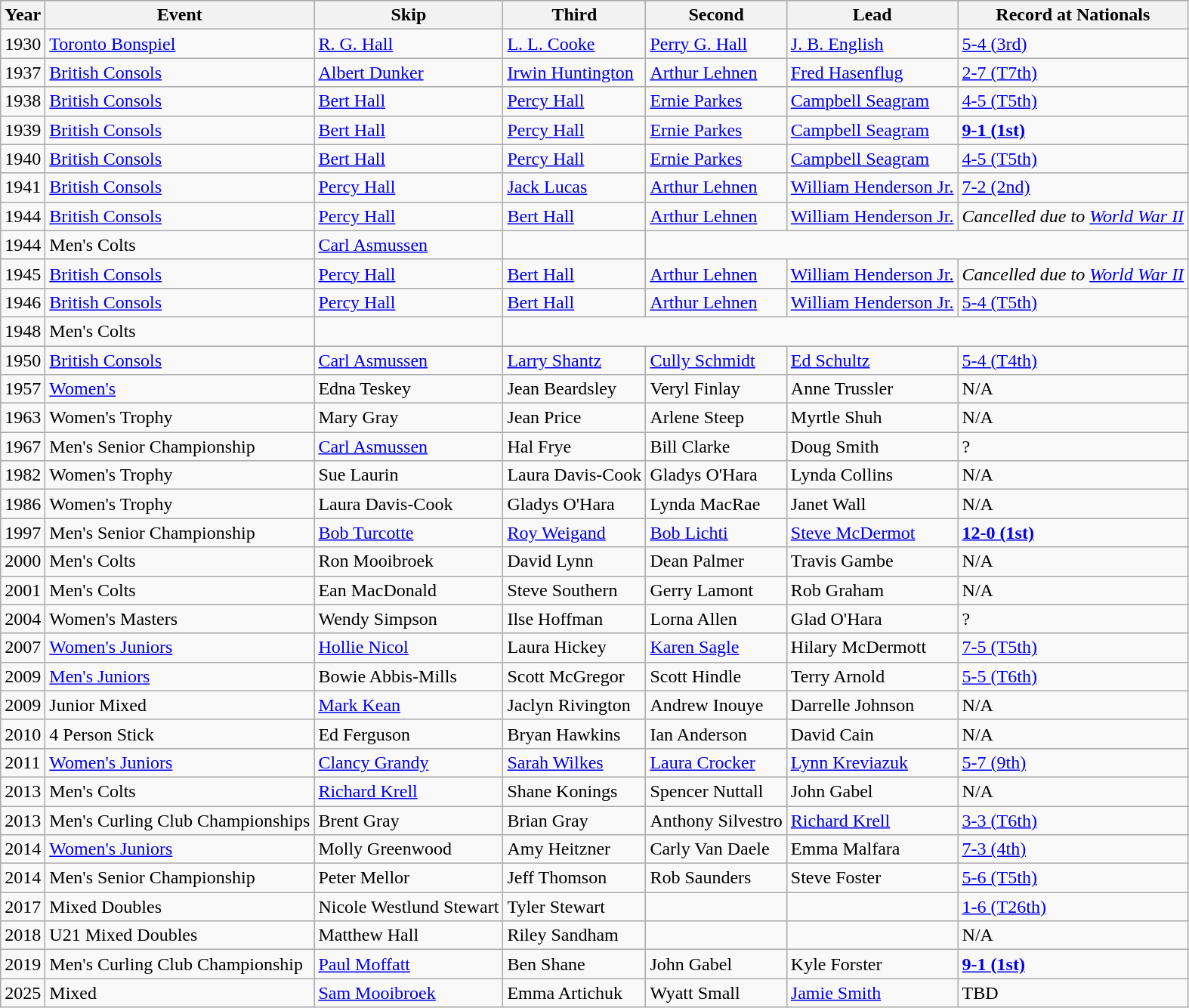<table class="wikitable">
<tr>
<th scope="col">Year</th>
<th scope="col">Event</th>
<th scope="col">Skip</th>
<th scope="col">Third</th>
<th scope="col">Second</th>
<th scope="col">Lead</th>
<th scope="col">Record at Nationals</th>
</tr>
<tr>
<td>1930</td>
<td><a href='#'>Toronto Bonspiel</a></td>
<td><a href='#'>R. G. Hall</a></td>
<td><a href='#'>L. L. Cooke</a></td>
<td><a href='#'>Perry G. Hall</a></td>
<td><a href='#'>J. B. English</a></td>
<td><a href='#'>5-4 (3rd)</a></td>
</tr>
<tr>
<td>1937</td>
<td><a href='#'>British Consols</a></td>
<td><a href='#'>Albert Dunker</a></td>
<td><a href='#'>Irwin Huntington</a></td>
<td><a href='#'>Arthur Lehnen</a></td>
<td><a href='#'>Fred Hasenflug</a></td>
<td><a href='#'>2-7 (T7th)</a></td>
</tr>
<tr>
<td>1938</td>
<td><a href='#'>British Consols</a></td>
<td><a href='#'>Bert Hall</a></td>
<td><a href='#'>Percy Hall</a></td>
<td><a href='#'>Ernie Parkes</a></td>
<td><a href='#'>Campbell Seagram</a></td>
<td><a href='#'>4-5 (T5th)</a></td>
</tr>
<tr>
<td>1939</td>
<td><a href='#'>British Consols</a></td>
<td><a href='#'>Bert Hall</a></td>
<td><a href='#'>Percy Hall</a></td>
<td><a href='#'>Ernie Parkes</a></td>
<td><a href='#'>Campbell Seagram</a></td>
<td><strong><a href='#'>9-1 (1st)</a></strong></td>
</tr>
<tr>
<td>1940</td>
<td><a href='#'>British Consols</a></td>
<td><a href='#'>Bert Hall</a></td>
<td><a href='#'>Percy Hall</a></td>
<td><a href='#'>Ernie Parkes</a></td>
<td><a href='#'>Campbell Seagram</a></td>
<td><a href='#'>4-5 (T5th)</a></td>
</tr>
<tr>
<td>1941</td>
<td><a href='#'>British Consols</a></td>
<td><a href='#'>Percy Hall</a></td>
<td><a href='#'>Jack Lucas</a></td>
<td><a href='#'>Arthur Lehnen</a></td>
<td><a href='#'>William Henderson Jr.</a></td>
<td><a href='#'>7-2 (2nd)</a></td>
</tr>
<tr>
<td>1944</td>
<td><a href='#'>British Consols</a></td>
<td><a href='#'>Percy Hall</a></td>
<td><a href='#'>Bert Hall</a></td>
<td><a href='#'>Arthur Lehnen</a></td>
<td><a href='#'>William Henderson Jr.</a></td>
<td><em>Cancelled due to <a href='#'>World War II</a></em></td>
</tr>
<tr>
<td>1944</td>
<td>Men's Colts</td>
<td><a href='#'>Carl Asmussen</a></td>
<td></td>
</tr>
<tr>
<td>1945</td>
<td><a href='#'>British Consols</a></td>
<td><a href='#'>Percy Hall</a></td>
<td><a href='#'>Bert Hall</a></td>
<td><a href='#'>Arthur Lehnen</a></td>
<td><a href='#'>William Henderson Jr.</a></td>
<td><em>Cancelled due to <a href='#'>World War II</a></em></td>
</tr>
<tr>
<td>1946</td>
<td><a href='#'>British Consols</a></td>
<td><a href='#'>Percy Hall</a></td>
<td><a href='#'>Bert Hall</a></td>
<td><a href='#'>Arthur Lehnen</a></td>
<td><a href='#'>William Henderson Jr.</a></td>
<td><a href='#'>5-4 (T5th)</a></td>
</tr>
<tr>
<td>1948</td>
<td>Men's Colts</td>
<td></td>
</tr>
<tr>
<td>1950</td>
<td><a href='#'>British Consols</a></td>
<td><a href='#'>Carl Asmussen</a></td>
<td><a href='#'>Larry Shantz</a></td>
<td><a href='#'>Cully Schmidt</a></td>
<td><a href='#'>Ed Schultz</a></td>
<td><a href='#'>5-4 (T4th)</a></td>
</tr>
<tr>
<td>1957</td>
<td><a href='#'>Women's</a></td>
<td>Edna Teskey</td>
<td>Jean Beardsley</td>
<td>Veryl Finlay</td>
<td>Anne Trussler</td>
<td>N/A</td>
</tr>
<tr>
<td>1963</td>
<td>Women's Trophy</td>
<td>Mary Gray</td>
<td>Jean Price</td>
<td>Arlene Steep</td>
<td>Myrtle Shuh</td>
<td>N/A</td>
</tr>
<tr>
<td>1967</td>
<td>Men's Senior Championship</td>
<td><a href='#'>Carl Asmussen</a></td>
<td>Hal Frye</td>
<td>Bill Clarke</td>
<td>Doug Smith</td>
<td>?</td>
</tr>
<tr>
<td>1982</td>
<td>Women's Trophy</td>
<td>Sue Laurin</td>
<td>Laura Davis-Cook</td>
<td>Gladys O'Hara</td>
<td>Lynda Collins</td>
<td>N/A</td>
</tr>
<tr>
<td>1986</td>
<td>Women's Trophy</td>
<td>Laura Davis-Cook</td>
<td>Gladys O'Hara</td>
<td>Lynda MacRae</td>
<td>Janet Wall</td>
<td>N/A</td>
</tr>
<tr>
<td>1997</td>
<td>Men's Senior Championship</td>
<td><a href='#'>Bob Turcotte</a></td>
<td><a href='#'>Roy Weigand</a></td>
<td><a href='#'>Bob Lichti</a></td>
<td><a href='#'>Steve McDermot</a></td>
<td><strong><a href='#'>12-0 (1st)</a></strong></td>
</tr>
<tr>
<td>2000</td>
<td>Men's Colts</td>
<td>Ron Mooibroek</td>
<td>David Lynn</td>
<td>Dean Palmer</td>
<td>Travis Gambe</td>
<td>N/A</td>
</tr>
<tr>
<td>2001</td>
<td>Men's Colts</td>
<td>Ean MacDonald</td>
<td>Steve Southern</td>
<td>Gerry Lamont</td>
<td>Rob Graham</td>
<td>N/A</td>
</tr>
<tr>
<td>2004</td>
<td>Women's Masters</td>
<td>Wendy Simpson</td>
<td>Ilse Hoffman</td>
<td>Lorna Allen</td>
<td>Glad O'Hara</td>
<td>?</td>
</tr>
<tr>
<td>2007</td>
<td><a href='#'>Women's Juniors</a></td>
<td><a href='#'>Hollie Nicol</a></td>
<td>Laura Hickey</td>
<td><a href='#'>Karen Sagle</a></td>
<td>Hilary McDermott</td>
<td><a href='#'>7-5 (T5th)</a></td>
</tr>
<tr>
<td>2009</td>
<td><a href='#'>Men's Juniors</a></td>
<td>Bowie Abbis-Mills</td>
<td>Scott McGregor</td>
<td>Scott Hindle</td>
<td>Terry Arnold</td>
<td><a href='#'>5-5 (T6th)</a></td>
</tr>
<tr>
<td>2009</td>
<td>Junior Mixed</td>
<td><a href='#'>Mark Kean</a></td>
<td>Jaclyn Rivington</td>
<td>Andrew Inouye</td>
<td>Darrelle Johnson</td>
<td>N/A</td>
</tr>
<tr>
<td>2010</td>
<td>4 Person Stick</td>
<td>Ed Ferguson</td>
<td>Bryan Hawkins</td>
<td>Ian Anderson</td>
<td>David Cain</td>
<td>N/A</td>
</tr>
<tr>
<td>2011</td>
<td><a href='#'>Women's Juniors</a></td>
<td><a href='#'>Clancy Grandy</a></td>
<td><a href='#'>Sarah Wilkes</a></td>
<td><a href='#'>Laura Crocker</a></td>
<td><a href='#'>Lynn Kreviazuk</a></td>
<td><a href='#'>5-7 (9th)</a></td>
</tr>
<tr>
<td>2013</td>
<td>Men's Colts</td>
<td><a href='#'>Richard Krell</a></td>
<td>Shane Konings</td>
<td>Spencer Nuttall</td>
<td>John Gabel</td>
<td>N/A</td>
</tr>
<tr>
<td>2013</td>
<td>Men's Curling Club Championships</td>
<td>Brent Gray</td>
<td>Brian Gray</td>
<td>Anthony Silvestro</td>
<td><a href='#'>Richard Krell</a></td>
<td><a href='#'>3-3 (T6th)</a></td>
</tr>
<tr>
<td>2014</td>
<td><a href='#'>Women's Juniors</a></td>
<td>Molly Greenwood</td>
<td>Amy Heitzner</td>
<td>Carly Van Daele</td>
<td>Emma Malfara</td>
<td><a href='#'>7-3 (4th)</a></td>
</tr>
<tr>
<td>2014</td>
<td>Men's Senior Championship</td>
<td>Peter Mellor</td>
<td>Jeff Thomson</td>
<td>Rob Saunders</td>
<td>Steve Foster</td>
<td><a href='#'>5-6 (T5th)</a></td>
</tr>
<tr>
<td>2017</td>
<td>Mixed Doubles</td>
<td>Nicole Westlund Stewart</td>
<td>Tyler Stewart</td>
<td></td>
<td></td>
<td><a href='#'>1-6 (T26th)</a></td>
</tr>
<tr>
<td>2018</td>
<td>U21 Mixed Doubles</td>
<td>Matthew Hall</td>
<td>Riley Sandham</td>
<td></td>
<td></td>
<td>N/A</td>
</tr>
<tr>
<td>2019</td>
<td>Men's Curling Club Championship</td>
<td><a href='#'>Paul Moffatt</a></td>
<td>Ben Shane</td>
<td>John Gabel</td>
<td>Kyle Forster</td>
<td><strong><a href='#'>9-1 (1st)</a></strong></td>
</tr>
<tr>
<td>2025</td>
<td>Mixed</td>
<td><a href='#'>Sam Mooibroek</a></td>
<td>Emma Artichuk</td>
<td>Wyatt Small</td>
<td><a href='#'>Jamie Smith</a></td>
<td>TBD</td>
</tr>
</table>
